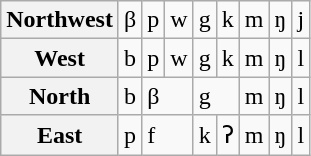<table class="wikitable">
<tr>
<th>Northwest</th>
<td>β</td>
<td>p</td>
<td>w</td>
<td>g</td>
<td>k</td>
<td>m</td>
<td>ŋ</td>
<td>j</td>
</tr>
<tr>
<th>West</th>
<td>b</td>
<td>p</td>
<td>w</td>
<td>g</td>
<td>k</td>
<td>m</td>
<td>ŋ</td>
<td>l</td>
</tr>
<tr>
<th>North</th>
<td>b</td>
<td colspan="2">β</td>
<td colspan="2">g</td>
<td>m</td>
<td>ŋ</td>
<td>l</td>
</tr>
<tr>
<th>East</th>
<td>p</td>
<td colspan="2">f</td>
<td>k</td>
<td>ʔ</td>
<td>m</td>
<td>ŋ</td>
<td>l</td>
</tr>
</table>
